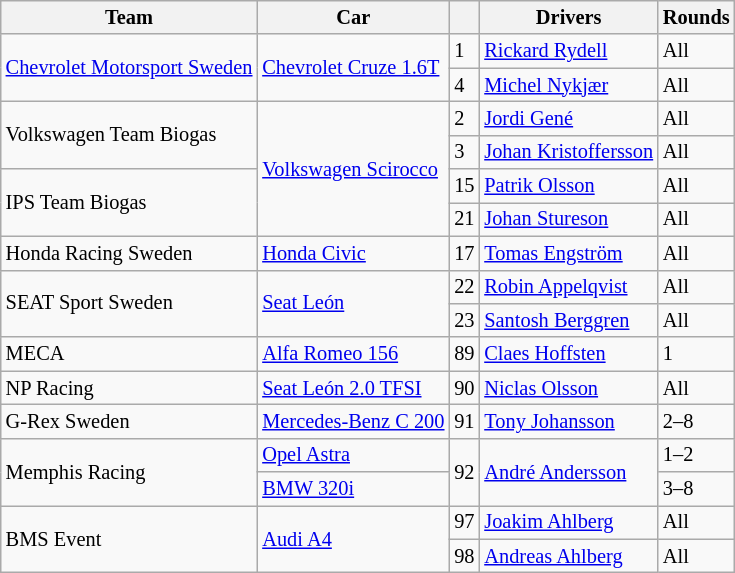<table class="wikitable" style="font-size: 85%;">
<tr>
<th>Team</th>
<th>Car</th>
<th></th>
<th>Drivers</th>
<th>Rounds</th>
</tr>
<tr>
<td rowspan=2><a href='#'>Chevrolet Motorsport Sweden</a></td>
<td rowspan="2"><a href='#'>Chevrolet Cruze 1.6T</a></td>
<td>1</td>
<td> <a href='#'>Rickard Rydell</a></td>
<td>All</td>
</tr>
<tr>
<td>4</td>
<td> <a href='#'>Michel Nykjær</a></td>
<td>All</td>
</tr>
<tr>
<td rowspan=2>Volkswagen Team Biogas</td>
<td rowspan="4"><a href='#'>Volkswagen Scirocco</a></td>
<td>2</td>
<td> <a href='#'>Jordi Gené</a></td>
<td>All</td>
</tr>
<tr>
<td>3</td>
<td> <a href='#'>Johan Kristoffersson</a></td>
<td>All</td>
</tr>
<tr>
<td rowspan=2>IPS Team Biogas</td>
<td>15</td>
<td> <a href='#'>Patrik Olsson</a></td>
<td>All</td>
</tr>
<tr>
<td>21</td>
<td> <a href='#'>Johan Stureson</a></td>
<td>All</td>
</tr>
<tr>
<td>Honda Racing Sweden</td>
<td><a href='#'>Honda Civic</a></td>
<td>17</td>
<td> <a href='#'>Tomas Engström</a></td>
<td>All</td>
</tr>
<tr>
<td rowspan=2>SEAT Sport Sweden</td>
<td rowspan=2><a href='#'>Seat León</a></td>
<td>22</td>
<td> <a href='#'>Robin Appelqvist</a></td>
<td>All</td>
</tr>
<tr>
<td>23</td>
<td> <a href='#'>Santosh Berggren</a></td>
<td>All</td>
</tr>
<tr>
<td>MECA</td>
<td><a href='#'>Alfa Romeo 156</a></td>
<td>89</td>
<td> <a href='#'>Claes Hoffsten</a></td>
<td>1</td>
</tr>
<tr>
<td>NP Racing</td>
<td><a href='#'>Seat León 2.0 TFSI</a></td>
<td>90</td>
<td> <a href='#'>Niclas Olsson</a></td>
<td>All</td>
</tr>
<tr>
<td>G-Rex Sweden</td>
<td><a href='#'> Mercedes-Benz C 200</a></td>
<td>91</td>
<td> <a href='#'>Tony Johansson</a></td>
<td>2–8</td>
</tr>
<tr>
<td rowspan=2>Memphis Racing</td>
<td><a href='#'>Opel Astra</a></td>
<td rowspan=2>92</td>
<td rowspan=2> <a href='#'>André Andersson</a></td>
<td>1–2</td>
</tr>
<tr>
<td><a href='#'>BMW 320i</a></td>
<td>3–8</td>
</tr>
<tr>
<td rowspan=2>BMS Event</td>
<td rowspan=2><a href='#'>Audi A4</a></td>
<td>97</td>
<td> <a href='#'>Joakim Ahlberg</a></td>
<td>All</td>
</tr>
<tr>
<td>98</td>
<td> <a href='#'>Andreas Ahlberg</a></td>
<td>All</td>
</tr>
</table>
